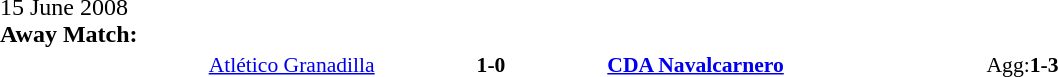<table width=100% cellspacing=1>
<tr>
<th width=20%></th>
<th width=12%></th>
<th width=20%></th>
<th></th>
</tr>
<tr>
<td>15 June 2008<br><strong>Away Match:</strong></td>
</tr>
<tr style=font-size:90%>
<td align=right><a href='#'>Atlético Granadilla</a></td>
<td align=center><strong>1-0</strong></td>
<td><strong><a href='#'>CDA Navalcarnero</a></strong></td>
<td>Agg:<strong>1-3</strong></td>
</tr>
</table>
